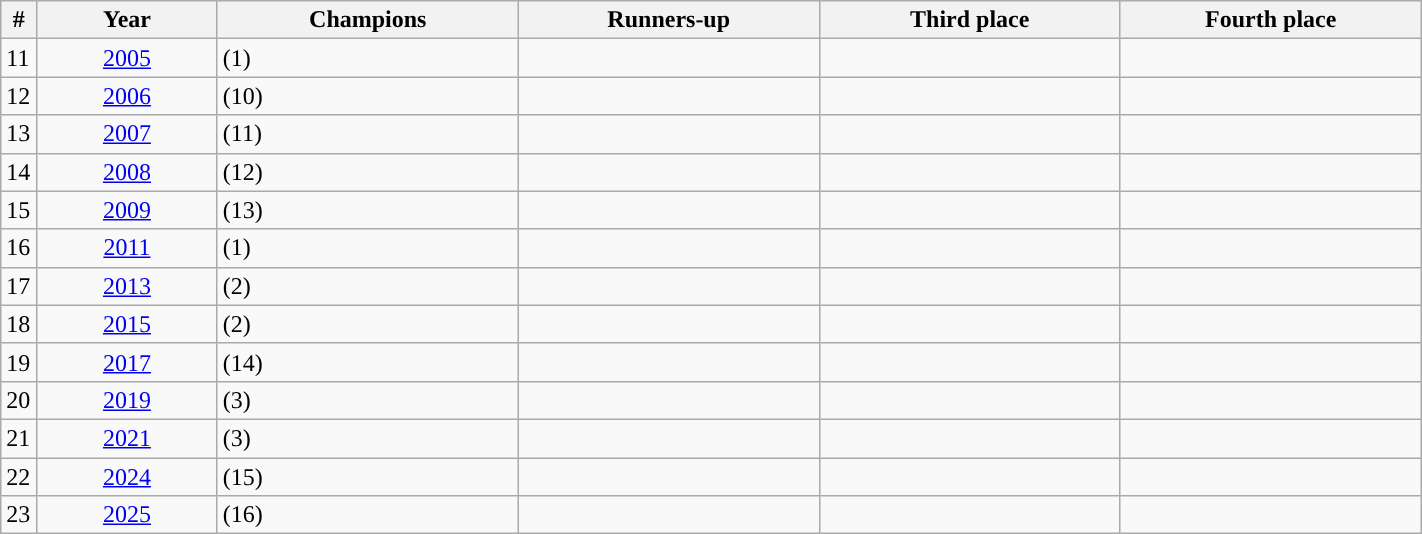<table class="sortable wikitable" width=75%>
<tr>
<th style="width:1%;">#</th>
<th style="width:12%;">Year</th>
<th style="width:20%;">Champions</th>
<th style="width:20%;">Runners-up</th>
<th style="width:20%;">Third place</th>
<th style="width:20%;">Fourth place</th>
</tr>
<tr>
<td>11</td>
<td align=center> <a href='#'>2005</a></td>
<td align=left><strong></strong> (1)</td>
<td align=left></td>
<td align=left></td>
<td align=left></td>
</tr>
<tr>
<td>12</td>
<td align=center> <a href='#'>2006</a></td>
<td align=left><strong></strong> (10)</td>
<td align=left></td>
<td align=left></td>
<td align=left></td>
</tr>
<tr>
<td>13</td>
<td align=center> <a href='#'>2007</a></td>
<td align=left><strong></strong> (11)</td>
<td align=left></td>
<td align=left></td>
<td align=left></td>
</tr>
<tr>
<td>14</td>
<td align=center> <a href='#'>2008</a></td>
<td align=left><strong></strong> (12)</td>
<td align=left></td>
<td align=left></td>
<td align=left></td>
</tr>
<tr>
<td>15</td>
<td align=center> <a href='#'>2009</a></td>
<td align=left><strong></strong> (13)</td>
<td align=left></td>
<td align=left></td>
<td align=left></td>
</tr>
<tr>
<td>16</td>
<td align=center> <a href='#'>2011</a></td>
<td align=left><strong></strong> (1)</td>
<td align=left></td>
<td align=left></td>
<td align=left></td>
</tr>
<tr>
<td>17</td>
<td align=center> <a href='#'>2013</a></td>
<td align=left><strong></strong> (2)</td>
<td align=left></td>
<td align=left></td>
<td align=left></td>
</tr>
<tr>
<td>18</td>
<td align=center> <a href='#'>2015</a></td>
<td align=left><strong></strong> (2)</td>
<td align=left></td>
<td align=left></td>
<td align=left></td>
</tr>
<tr>
<td>19</td>
<td align=center> <a href='#'>2017</a></td>
<td align=left><strong></strong> (14)</td>
<td align=left></td>
<td align=left></td>
<td align=left></td>
</tr>
<tr>
<td>20</td>
<td align=center> <a href='#'>2019</a></td>
<td align=left><strong></strong> (3)</td>
<td align=left></td>
<td align=left></td>
<td align=left></td>
</tr>
<tr>
<td>21</td>
<td align=center> <a href='#'>2021</a></td>
<td align=left><strong></strong> (3)</td>
<td align=left></td>
<td align=left></td>
<td align=left></td>
</tr>
<tr>
<td>22</td>
<td align=center> <a href='#'>2024</a></td>
<td align=left><strong></strong> (15)</td>
<td align=left></td>
<td align=left></td>
<td align=left></td>
</tr>
<tr>
<td>23</td>
<td align=center> <a href='#'>2025</a></td>
<td align=left><strong></strong> (16)</td>
<td align=left></td>
<td align=left></td>
<td align=left></td>
</tr>
</table>
